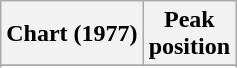<table class="wikitable sortable plainrowheaders">
<tr>
<th scope="col">Chart (1977)</th>
<th scope="col">Peak<br>position</th>
</tr>
<tr>
</tr>
<tr>
</tr>
</table>
